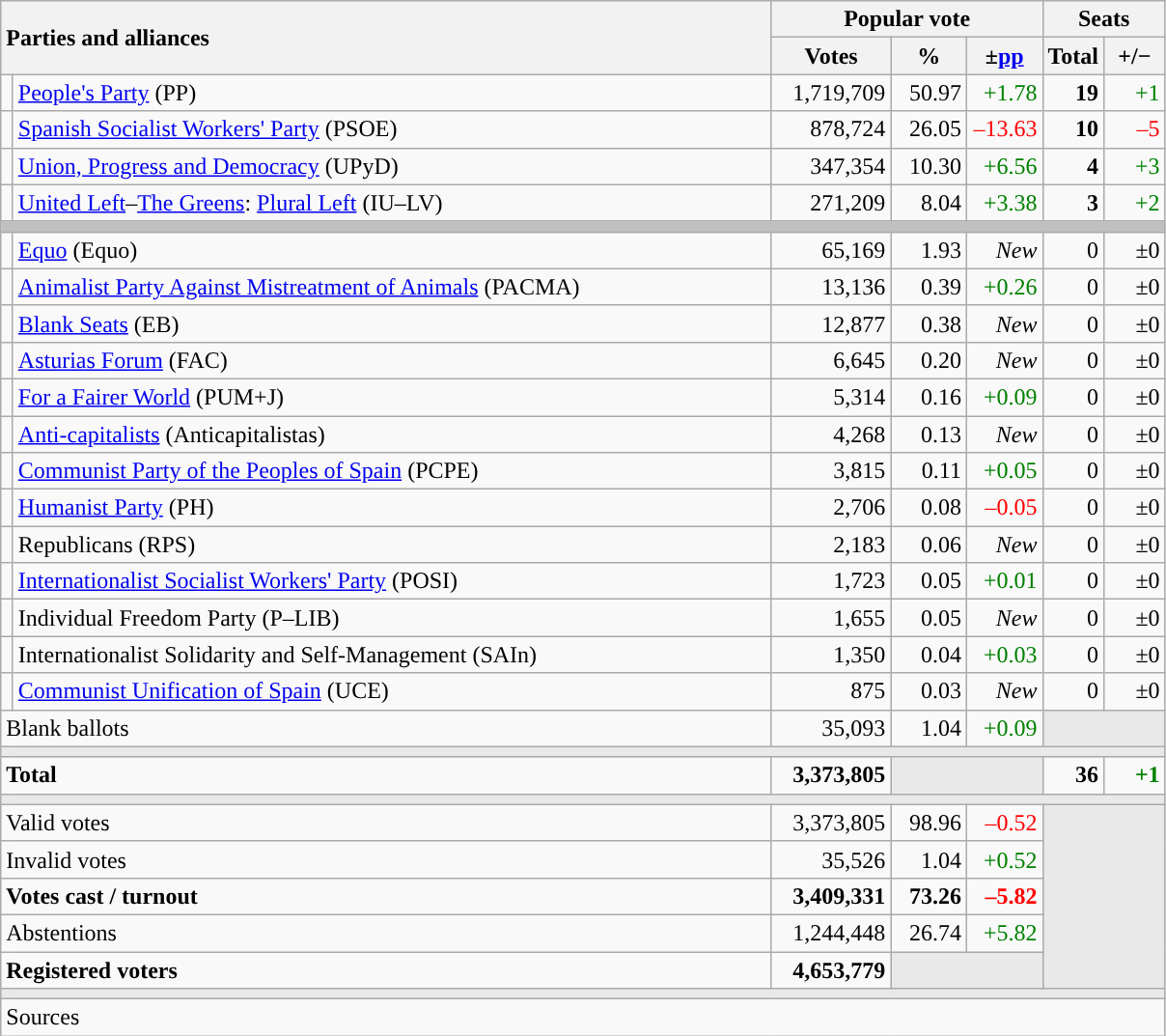<table class="wikitable" style="text-align:right;">
<tr>
<th style="text-align:left;" rowspan="2" colspan="2" width="525">Parties and alliances</th>
<th colspan="3">Popular vote</th>
<th colspan="2">Seats</th>
</tr>
<tr>
<th width="75">Votes</th>
<th width="45">%</th>
<th width="45">±<a href='#'>pp</a></th>
<th width="35">Total</th>
<th width="35">+/−</th>
</tr>
<tr>
<td width="1" style="color:inherit;background:"></td>
<td align="left"><a href='#'>People's Party</a> (PP)</td>
<td>1,719,709</td>
<td>50.97</td>
<td style="color:green;">+1.78</td>
<td><strong>19</strong></td>
<td style="color:green;">+1</td>
</tr>
<tr>
<td style="color:inherit;background:"></td>
<td align="left"><a href='#'>Spanish Socialist Workers' Party</a> (PSOE)</td>
<td>878,724</td>
<td>26.05</td>
<td style="color:red;">–13.63</td>
<td><strong>10</strong></td>
<td style="color:red;">–5</td>
</tr>
<tr>
<td style="color:inherit;background:"></td>
<td align="left"><a href='#'>Union, Progress and Democracy</a> (UPyD)</td>
<td>347,354</td>
<td>10.30</td>
<td style="color:green;">+6.56</td>
<td><strong>4</strong></td>
<td style="color:green;">+3</td>
</tr>
<tr>
<td style="color:inherit;background:"></td>
<td align="left"><a href='#'>United Left</a>–<a href='#'>The Greens</a>: <a href='#'>Plural Left</a> (IU–LV)</td>
<td>271,209</td>
<td>8.04</td>
<td style="color:green;">+3.38</td>
<td><strong>3</strong></td>
<td style="color:green;">+2</td>
</tr>
<tr>
<td colspan="7" bgcolor="#C0C0C0"></td>
</tr>
<tr>
<td style="color:inherit;background:"></td>
<td align="left"><a href='#'>Equo</a> (Equo)</td>
<td>65,169</td>
<td>1.93</td>
<td><em>New</em></td>
<td>0</td>
<td>±0</td>
</tr>
<tr>
<td style="color:inherit;background:"></td>
<td align="left"><a href='#'>Animalist Party Against Mistreatment of Animals</a> (PACMA)</td>
<td>13,136</td>
<td>0.39</td>
<td style="color:green;">+0.26</td>
<td>0</td>
<td>±0</td>
</tr>
<tr>
<td style="color:inherit;background:"></td>
<td align="left"><a href='#'>Blank Seats</a> (EB)</td>
<td>12,877</td>
<td>0.38</td>
<td><em>New</em></td>
<td>0</td>
<td>±0</td>
</tr>
<tr>
<td style="color:inherit;background:"></td>
<td align="left"><a href='#'>Asturias Forum</a> (FAC)</td>
<td>6,645</td>
<td>0.20</td>
<td><em>New</em></td>
<td>0</td>
<td>±0</td>
</tr>
<tr>
<td style="color:inherit;background:"></td>
<td align="left"><a href='#'>For a Fairer World</a> (PUM+J)</td>
<td>5,314</td>
<td>0.16</td>
<td style="color:green;">+0.09</td>
<td>0</td>
<td>±0</td>
</tr>
<tr>
<td style="color:inherit;background:"></td>
<td align="left"><a href='#'>Anti-capitalists</a> (Anticapitalistas)</td>
<td>4,268</td>
<td>0.13</td>
<td><em>New</em></td>
<td>0</td>
<td>±0</td>
</tr>
<tr>
<td style="color:inherit;background:"></td>
<td align="left"><a href='#'>Communist Party of the Peoples of Spain</a> (PCPE)</td>
<td>3,815</td>
<td>0.11</td>
<td style="color:green;">+0.05</td>
<td>0</td>
<td>±0</td>
</tr>
<tr>
<td style="color:inherit;background:"></td>
<td align="left"><a href='#'>Humanist Party</a> (PH)</td>
<td>2,706</td>
<td>0.08</td>
<td style="color:red;">–0.05</td>
<td>0</td>
<td>±0</td>
</tr>
<tr>
<td style="color:inherit;background:"></td>
<td align="left">Republicans (RPS)</td>
<td>2,183</td>
<td>0.06</td>
<td><em>New</em></td>
<td>0</td>
<td>±0</td>
</tr>
<tr>
<td style="color:inherit;background:"></td>
<td align="left"><a href='#'>Internationalist Socialist Workers' Party</a> (POSI)</td>
<td>1,723</td>
<td>0.05</td>
<td style="color:green;">+0.01</td>
<td>0</td>
<td>±0</td>
</tr>
<tr>
<td style="color:inherit;background:"></td>
<td align="left">Individual Freedom Party (P–LIB)</td>
<td>1,655</td>
<td>0.05</td>
<td><em>New</em></td>
<td>0</td>
<td>±0</td>
</tr>
<tr>
<td style="color:inherit;background:"></td>
<td align="left">Internationalist Solidarity and Self-Management (SAIn)</td>
<td>1,350</td>
<td>0.04</td>
<td style="color:green;">+0.03</td>
<td>0</td>
<td>±0</td>
</tr>
<tr>
<td style="color:inherit;background:"></td>
<td align="left"><a href='#'>Communist Unification of Spain</a> (UCE)</td>
<td>875</td>
<td>0.03</td>
<td><em>New</em></td>
<td>0</td>
<td>±0</td>
</tr>
<tr>
<td align="left" colspan="2">Blank ballots</td>
<td>35,093</td>
<td>1.04</td>
<td style="color:green;">+0.09</td>
<td bgcolor="#E9E9E9" colspan="2"></td>
</tr>
<tr>
<td colspan="7" bgcolor="#E9E9E9"></td>
</tr>
<tr style="font-weight:bold;">
<td align="left" colspan="2">Total</td>
<td>3,373,805</td>
<td bgcolor="#E9E9E9" colspan="2"></td>
<td>36</td>
<td style="color:green;">+1</td>
</tr>
<tr>
<td colspan="7" bgcolor="#E9E9E9"></td>
</tr>
<tr>
<td align="left" colspan="2">Valid votes</td>
<td>3,373,805</td>
<td>98.96</td>
<td style="color:red;">–0.52</td>
<td bgcolor="#E9E9E9" colspan="2" rowspan="5"></td>
</tr>
<tr>
<td align="left" colspan="2">Invalid votes</td>
<td>35,526</td>
<td>1.04</td>
<td style="color:green;">+0.52</td>
</tr>
<tr style="font-weight:bold;">
<td align="left" colspan="2">Votes cast / turnout</td>
<td>3,409,331</td>
<td>73.26</td>
<td style="color:red;">–5.82</td>
</tr>
<tr>
<td align="left" colspan="2">Abstentions</td>
<td>1,244,448</td>
<td>26.74</td>
<td style="color:green;">+5.82</td>
</tr>
<tr style="font-weight:bold;">
<td align="left" colspan="2">Registered voters</td>
<td>4,653,779</td>
<td bgcolor="#E9E9E9" colspan="2"></td>
</tr>
<tr>
<td colspan="7" bgcolor="#E9E9E9"></td>
</tr>
<tr>
<td align="left" colspan="7">Sources</td>
</tr>
</table>
